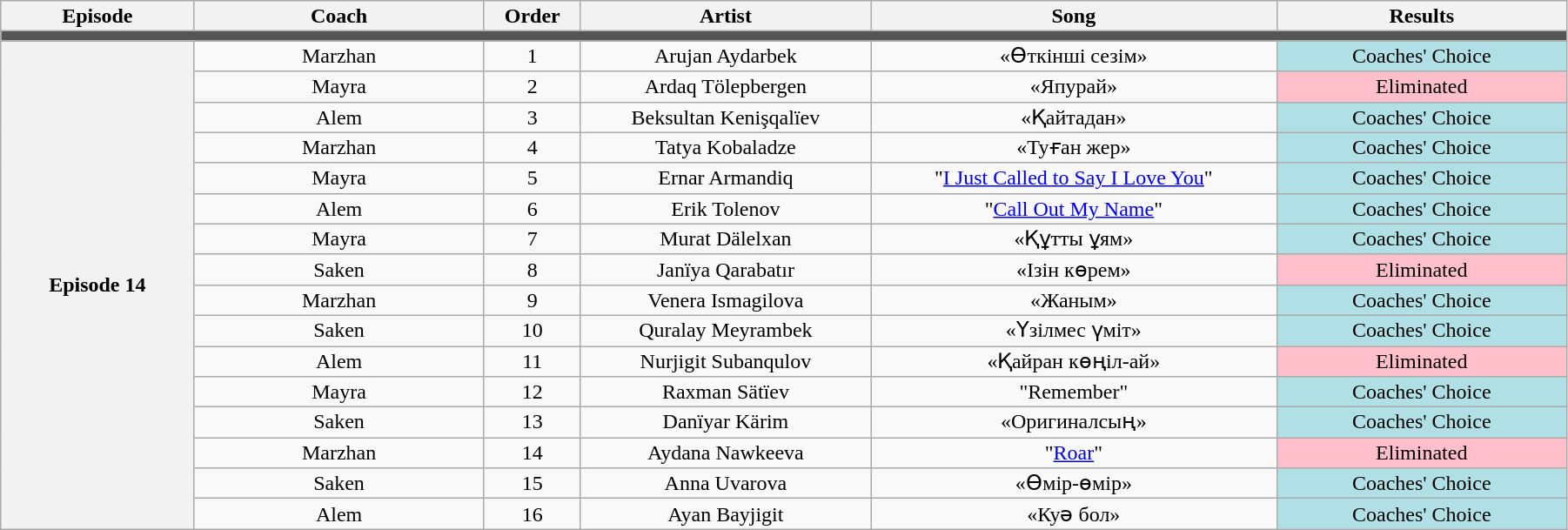<table class="wikitable" style="text-align:center; line-height:16px; width:95%;">
<tr>
<th style="width:10%;">Episode</th>
<th style="width:15%;">Coach</th>
<th style="width:05%;">Order</th>
<th style="width:15%;">Artist</th>
<th style="width:21%;">Song</th>
<th style="width:15%;">Results</th>
</tr>
<tr>
<th colspan="6" style="background:#555555;"></th>
</tr>
<tr>
<th rowspan="16">Episode 14<br></th>
<td>Marzhan</td>
<td>1</td>
<td>Arujan Aydarbek</td>
<td>«Өткінші сезім»</td>
<td style="background:#B0E0E6;">Coaches' Choice</td>
</tr>
<tr>
<td>Mayra</td>
<td>2</td>
<td>Ardaq Tölepbergen</td>
<td>«Япурай»</td>
<td style="background:pink;">Eliminated</td>
</tr>
<tr>
<td>Alem</td>
<td>3</td>
<td>Beksultan Kenişqalïev</td>
<td>«Қайтадан»</td>
<td style="background:#B0E0E6;">Coaches' Choice</td>
</tr>
<tr>
<td>Marzhan</td>
<td>4</td>
<td>Tatya Kobaladze</td>
<td>«Туған жер»</td>
<td style="background:#B0E0E6;">Coaches' Choice</td>
</tr>
<tr>
<td scope="row">Mayra</td>
<td>5</td>
<td>Ernar Armandiq</td>
<td>"<a href='#'>I Just Called to Say I Love You</a>"</td>
<td style="background:#B0E0E6;">Coaches' Choice</td>
</tr>
<tr>
<td>Alem</td>
<td>6</td>
<td>Erik Tolenov</td>
<td>"<a href='#'>Call Out My Name</a>"</td>
<td style="background:#B0E0E6;">Coaches' Choice</td>
</tr>
<tr>
<td>Mayra</td>
<td>7</td>
<td>Murat Dälelxan</td>
<td>«Құтты ұям»</td>
<td style="background:#B0E0E6;">Coaches' Choice</td>
</tr>
<tr>
<td>Saken</td>
<td>8</td>
<td>Janïya Qarabatır</td>
<td>«Ізін көрем»</td>
<td style="background:pink;">Eliminated</td>
</tr>
<tr>
<td>Marzhan</td>
<td>9</td>
<td>Venera Ismagilova</td>
<td>«Жаным»</td>
<td style="background:#B0E0E6;">Coaches' Choice</td>
</tr>
<tr>
<td>Saken</td>
<td>10</td>
<td>Quralay Meyrambek</td>
<td>«Үзілмес үміт»</td>
<td style="background:#B0E0E6;">Coaches' Choice</td>
</tr>
<tr>
<td>Alem</td>
<td>11</td>
<td>Nurjigit Subanqulov</td>
<td>«Қайран көңіл-ай»</td>
<td style="background:pink;">Eliminated</td>
</tr>
<tr>
<td>Mayra</td>
<td>12</td>
<td>Raxman Sätïev</td>
<td>"Remember"</td>
<td style="background:#B0E0E6;">Coaches' Choice</td>
</tr>
<tr>
<td>Saken</td>
<td>13</td>
<td>Danïyar Kärim</td>
<td>«Оригиналсың»</td>
<td style="background:#B0E0E6;">Coaches' Choice</td>
</tr>
<tr>
<td>Marzhan</td>
<td>14</td>
<td>Aydana Nawkeeva</td>
<td>"<a href='#'>Roar</a>"</td>
<td style="background:pink;">Eliminated</td>
</tr>
<tr>
<td>Saken</td>
<td>15</td>
<td>Anna Uvarova</td>
<td>«Өмір-өмір»</td>
<td style="background:#B0E0E6;">Coaches' Choice</td>
</tr>
<tr>
<td>Alem</td>
<td>16</td>
<td>Ayan Bayjigit</td>
<td>«Куә бол»</td>
<td style="background:#B0E0E6;">Coaches' Choice</td>
</tr>
</table>
